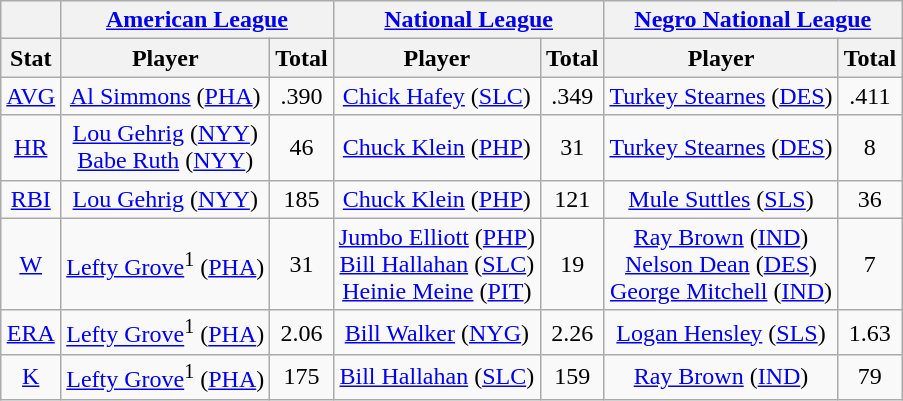<table class="wikitable" style="text-align:center;">
<tr>
<th></th>
<th colspan="2"><a href='#'>American League</a></th>
<th colspan="2"><a href='#'>National League</a></th>
<th colspan="2"><a href='#'>Negro National League</a></th>
</tr>
<tr>
<th>Stat</th>
<th>Player</th>
<th>Total</th>
<th>Player</th>
<th>Total</th>
<th>Player</th>
<th>Total</th>
</tr>
<tr>
<td><a href='#'>AVG</a></td>
<td><a href='#'>Al Simmons</a> (<a href='#'>PHA</a>)</td>
<td>.390</td>
<td><a href='#'>Chick Hafey</a> (<a href='#'>SLC</a>)</td>
<td>.349</td>
<td><a href='#'>Turkey Stearnes</a> (<a href='#'>DES</a>)</td>
<td>.411</td>
</tr>
<tr>
<td><a href='#'>HR</a></td>
<td><a href='#'>Lou Gehrig</a> (<a href='#'>NYY</a>)<br><a href='#'>Babe Ruth</a> (<a href='#'>NYY</a>)</td>
<td>46</td>
<td><a href='#'>Chuck Klein</a> (<a href='#'>PHP</a>)</td>
<td>31</td>
<td><a href='#'>Turkey Stearnes</a> (<a href='#'>DES</a>)</td>
<td>8</td>
</tr>
<tr>
<td><a href='#'>RBI</a></td>
<td><a href='#'>Lou Gehrig</a> (<a href='#'>NYY</a>)</td>
<td>185</td>
<td><a href='#'>Chuck Klein</a> (<a href='#'>PHP</a>)</td>
<td>121</td>
<td><a href='#'>Mule Suttles</a> (<a href='#'>SLS</a>)</td>
<td>36</td>
</tr>
<tr>
<td><a href='#'>W</a></td>
<td><a href='#'>Lefty Grove</a><sup>1</sup> (<a href='#'>PHA</a>)</td>
<td>31</td>
<td><a href='#'>Jumbo Elliott</a> (<a href='#'>PHP</a>)<br><a href='#'>Bill Hallahan</a> (<a href='#'>SLC</a>)<br><a href='#'>Heinie Meine</a> (<a href='#'>PIT</a>)</td>
<td>19</td>
<td><a href='#'>Ray Brown</a> (<a href='#'>IND</a>)<br><a href='#'>Nelson Dean</a> (<a href='#'>DES</a>)<br><a href='#'>George Mitchell</a> (<a href='#'>IND</a>)</td>
<td>7</td>
</tr>
<tr>
<td><a href='#'>ERA</a></td>
<td><a href='#'>Lefty Grove</a><sup>1</sup> (<a href='#'>PHA</a>)</td>
<td>2.06</td>
<td><a href='#'>Bill Walker</a> (<a href='#'>NYG</a>)</td>
<td>2.26</td>
<td><a href='#'>Logan Hensley</a> (<a href='#'>SLS</a>)</td>
<td>1.63</td>
</tr>
<tr>
<td><a href='#'>K</a></td>
<td><a href='#'>Lefty Grove</a><sup>1</sup> (<a href='#'>PHA</a>)</td>
<td>175</td>
<td><a href='#'>Bill Hallahan</a> (<a href='#'>SLC</a>)</td>
<td>159</td>
<td><a href='#'>Ray Brown</a> (<a href='#'>IND</a>)</td>
<td>79</td>
</tr>
</table>
